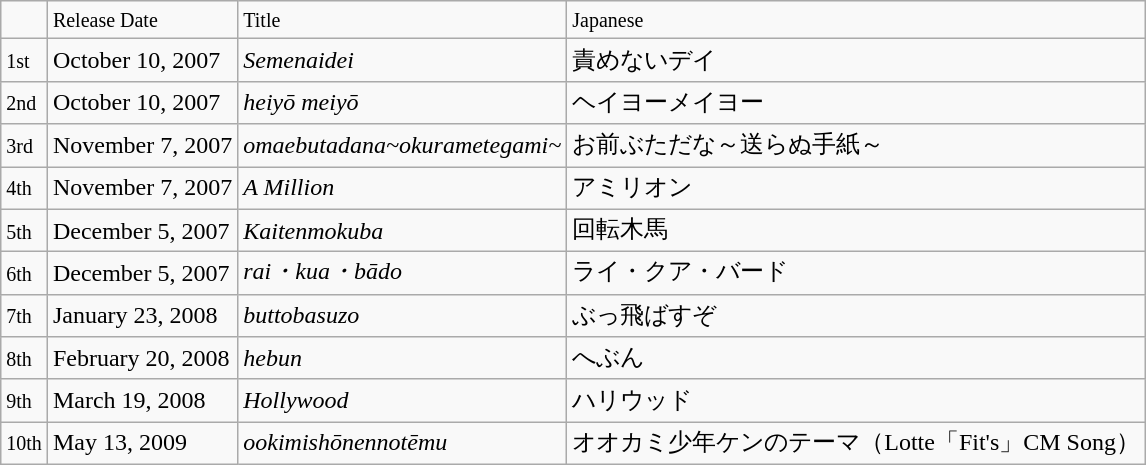<table class="wikitable">
<tr>
<td> </td>
<td><small>Release Date</small></td>
<td><small>Title</small></td>
<td><small>Japanese</small></td>
</tr>
<tr>
<td><small>1st</small></td>
<td>October 10, 2007</td>
<td><em>Semenaidei</em></td>
<td>責めないデイ</td>
</tr>
<tr>
<td><small>2nd</small></td>
<td>October 10, 2007</td>
<td><em>heiyō meiyō</em></td>
<td>ヘイヨーメイヨー</td>
</tr>
<tr>
<td><small>3rd</small></td>
<td>November 7, 2007</td>
<td><em>omaebutadana~okurametegami~</em></td>
<td>お前ぶただな～送らぬ手紙～</td>
</tr>
<tr>
<td><small>4th</small></td>
<td>November 7, 2007</td>
<td><em>A Million</em></td>
<td>アミリオン</td>
</tr>
<tr>
<td><small>5th</small></td>
<td>December 5, 2007</td>
<td><em>Kaitenmokuba</em></td>
<td>回転木馬</td>
</tr>
<tr>
<td><small>6th</small></td>
<td>December 5, 2007</td>
<td><em>rai・kua・bādo</em></td>
<td>ライ・クア・バード</td>
</tr>
<tr>
<td><small>7th</small></td>
<td>January 23, 2008</td>
<td><em>buttobasuzo</em></td>
<td>ぶっ飛ばすぞ</td>
</tr>
<tr>
<td><small>8th</small></td>
<td>February 20, 2008</td>
<td><em>hebun</em></td>
<td>へぶん</td>
</tr>
<tr>
<td><small>9th</small></td>
<td>March 19, 2008</td>
<td><em>Hollywood</em></td>
<td>ハリウッド</td>
</tr>
<tr>
<td><small>10th</small></td>
<td>May 13, 2009</td>
<td><em>ookimishōnennotēmu</em></td>
<td>オオカミ少年ケンのテーマ（Lotte「Fit's」CM Song）</td>
</tr>
</table>
